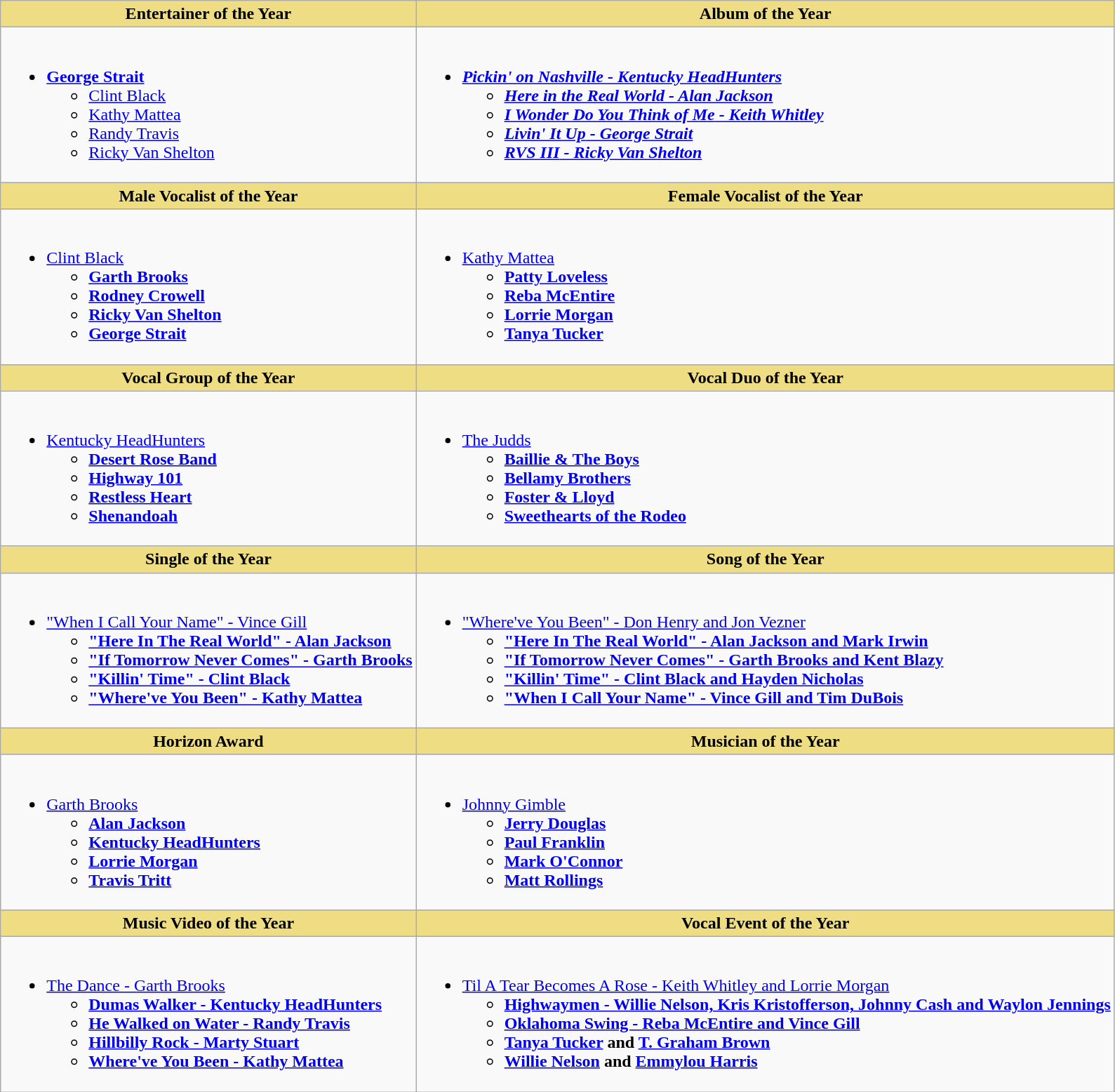<table class="wikitable">
<tr>
<th style="background:#EEDD85; width=50%">Entertainer of the Year</th>
<th style="background:#EEDD85; width=50%">Album of the Year</th>
</tr>
<tr>
<td valign="top"><br><ul><li><strong><a href='#'>George Strait</a></strong><ul><li><a href='#'>Clint Black</a></li><li><a href='#'>Kathy Mattea</a></li><li><a href='#'>Randy Travis</a></li><li><a href='#'>Ricky Van Shelton</a></li></ul></li></ul></td>
<td valign="top"><br><ul><li><a href='#'><strong><em>Pickin' on Nashville<em> - Kentucky HeadHunters<strong></a><ul><li><a href='#'></em>Here in the Real World<em> - Alan Jackson</a></li><li><a href='#'></em>I Wonder Do You Think of Me<em> - Keith Whitley</a></li><li><a href='#'></em>Livin' It Up<em> - George Strait</a></li><li><a href='#'></em>RVS III<em> - Ricky Van Shelton</a></li></ul></li></ul></td>
</tr>
<tr>
<th style="background:#EEDD82; width=50%">Male Vocalist of the Year</th>
<th style="background:#EEDD82; width=50%">Female Vocalist of the Year</th>
</tr>
<tr>
<td valign="top"><br><ul><li></strong><a href='#'>Clint Black</a><strong><ul><li><a href='#'>Garth Brooks</a></li><li><a href='#'>Rodney Crowell</a></li><li><a href='#'>Ricky Van Shelton</a></li><li><a href='#'>George Strait</a></li></ul></li></ul></td>
<td valign="top"><br><ul><li></strong><a href='#'>Kathy Mattea</a><strong><ul><li><a href='#'>Patty Loveless</a></li><li><a href='#'>Reba McEntire</a></li><li><a href='#'>Lorrie Morgan</a></li><li><a href='#'>Tanya Tucker</a></li></ul></li></ul></td>
</tr>
<tr>
<th style="background:#EEDD82; width=50%">Vocal Group of the Year</th>
<th style="background:#EEDD82; width=50%">Vocal Duo of the Year</th>
</tr>
<tr>
<td valign="top"><br><ul><li><a href='#'></strong>Kentucky HeadHunters<strong></a><ul><li><a href='#'>Desert Rose Band</a></li><li><a href='#'>Highway 101</a></li><li><a href='#'>Restless Heart</a></li><li><a href='#'>Shenandoah</a></li></ul></li></ul></td>
<td valign="top"><br><ul><li></strong><a href='#'>The Judds</a><strong><ul><li><a href='#'>Baillie & The Boys</a></li><li><a href='#'>Bellamy Brothers</a></li><li><a href='#'>Foster & Lloyd</a></li><li><a href='#'>Sweethearts of the Rodeo</a></li></ul></li></ul></td>
</tr>
<tr>
<th style="background:#EEDD82; width=50%">Single of the Year</th>
<th style="background:#EEDD82; width=50%">Song of the Year</th>
</tr>
<tr>
<td valign="top"><br><ul><li><a href='#'></strong>"When I Call Your Name" - Vince Gill<strong></a><ul><li><a href='#'>"Here In The Real World" - Alan Jackson</a></li><li><a href='#'>"If Tomorrow Never Comes" - Garth Brooks</a></li><li><a href='#'>"Killin' Time" - Clint Black</a></li><li><a href='#'>"Where've You Been" - Kathy Mattea</a></li></ul></li></ul></td>
<td valign="top"><br><ul><li><a href='#'></strong>"Where've You Been" - Don Henry and Jon Vezner<strong></a><ul><li><a href='#'>"Here In The Real World" - Alan Jackson and Mark Irwin</a></li><li><a href='#'>"If Tomorrow Never Comes" - Garth Brooks and Kent Blazy</a></li><li><a href='#'>"Killin' Time" - Clint Black and Hayden Nicholas</a></li><li><a href='#'>"When I Call Your Name" - Vince Gill and Tim DuBois</a></li></ul></li></ul></td>
</tr>
<tr>
<th style="background:#EEDD82; width=50%">Horizon Award</th>
<th style="background:#EEDD82; width=50%">Musician of the Year</th>
</tr>
<tr>
<td valign="top"><br><ul><li></strong><a href='#'>Garth Brooks</a><strong><ul><li><a href='#'>Alan Jackson</a></li><li><a href='#'>Kentucky HeadHunters</a></li><li><a href='#'>Lorrie Morgan</a></li><li><a href='#'>Travis Tritt</a></li></ul></li></ul></td>
<td valign="top"><br><ul><li></strong><a href='#'>Johnny Gimble</a><strong><ul><li><a href='#'>Jerry Douglas</a></li><li><a href='#'>Paul Franklin</a></li><li><a href='#'>Mark O'Connor</a></li><li><a href='#'>Matt Rollings</a></li></ul></li></ul></td>
</tr>
<tr>
<th style="background:#EEDD82; width=50%">Music Video of the Year</th>
<th style="background:#EEDD82; width=50%">Vocal Event of the Year</th>
</tr>
<tr>
<td valign="top"><br><ul><li><a href='#'></strong>The Dance - Garth Brooks<strong></a><ul><li><a href='#'>Dumas Walker - Kentucky HeadHunters</a></li><li><a href='#'>He Walked on Water - Randy Travis</a></li><li><a href='#'>Hillbilly Rock - Marty Stuart</a></li><li><a href='#'>Where've You Been - Kathy Mattea</a></li></ul></li></ul></td>
<td valign="top"><br><ul><li><a href='#'></strong>Til A Tear Becomes A Rose - Keith Whitley and Lorrie Morgan<strong></a><ul><li><a href='#'>Highwaymen - Willie Nelson, Kris Kristofferson, Johnny Cash and Waylon Jennings</a></li><li><a href='#'>Oklahoma Swing - Reba McEntire and Vince Gill</a></li><li><a href='#'>Tanya Tucker</a> and <a href='#'>T. Graham Brown</a></li><li><a href='#'>Willie Nelson</a> and <a href='#'>Emmylou Harris</a></li></ul></li></ul></td>
</tr>
</table>
